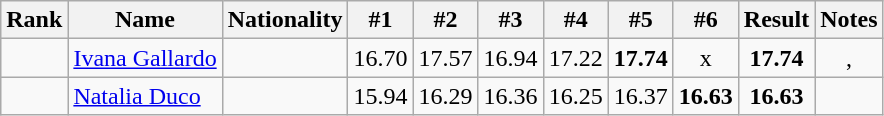<table class="wikitable sortable" style="text-align:center">
<tr>
<th>Rank</th>
<th>Name</th>
<th>Nationality</th>
<th>#1</th>
<th>#2</th>
<th>#3</th>
<th>#4</th>
<th>#5</th>
<th>#6</th>
<th>Result</th>
<th>Notes</th>
</tr>
<tr>
<td></td>
<td align=left><a href='#'>Ivana Gallardo</a></td>
<td align=left></td>
<td>16.70</td>
<td>17.57</td>
<td>16.94</td>
<td>17.22</td>
<td><strong>17.74</strong></td>
<td>x</td>
<td><strong>17.74</strong></td>
<td>, </td>
</tr>
<tr>
<td></td>
<td align=left><a href='#'>Natalia Duco</a></td>
<td align=left></td>
<td>15.94</td>
<td>16.29</td>
<td>16.36</td>
<td>16.25</td>
<td>16.37</td>
<td><strong>16.63</strong></td>
<td><strong>16.63</strong></td>
<td></td>
</tr>
</table>
